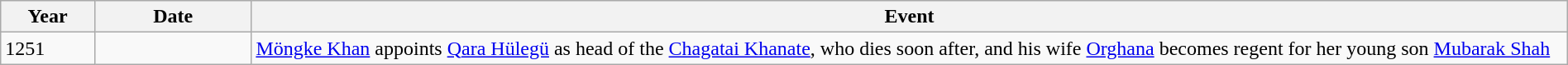<table class="wikitable" width="100%">
<tr>
<th style="width:6%">Year</th>
<th style="width:10%">Date</th>
<th>Event</th>
</tr>
<tr>
<td>1251</td>
<td></td>
<td><a href='#'>Möngke Khan</a> appoints <a href='#'>Qara Hülegü</a> as head of the <a href='#'>Chagatai Khanate</a>, who dies soon after, and his wife <a href='#'>Orghana</a> becomes regent for her young son <a href='#'>Mubarak Shah</a></td>
</tr>
</table>
